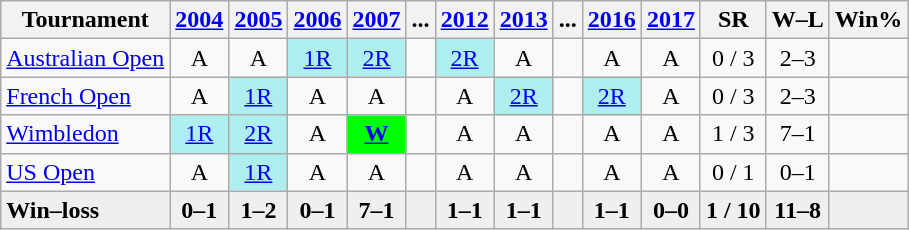<table class=wikitable style=text-align:center>
<tr>
<th>Tournament</th>
<th><a href='#'>2004</a></th>
<th><a href='#'>2005</a></th>
<th><a href='#'>2006</a></th>
<th><a href='#'>2007</a></th>
<th>...</th>
<th><a href='#'>2012</a></th>
<th><a href='#'>2013</a></th>
<th>...</th>
<th><a href='#'>2016</a></th>
<th><a href='#'>2017</a></th>
<th>SR</th>
<th>W–L</th>
<th>Win%</th>
</tr>
<tr>
<td align=left><a href='#'>Australian Open</a></td>
<td>A</td>
<td>A</td>
<td bgcolor=afeeee><a href='#'>1R</a></td>
<td bgcolor=afeeee><a href='#'>2R</a></td>
<td></td>
<td bgcolor=afeeee><a href='#'>2R</a></td>
<td>A</td>
<td></td>
<td>A</td>
<td>A</td>
<td>0 / 3</td>
<td>2–3</td>
<td></td>
</tr>
<tr>
<td align=left><a href='#'>French Open</a></td>
<td>A</td>
<td bgcolor=afeeee><a href='#'>1R</a></td>
<td>A</td>
<td>A</td>
<td></td>
<td>A</td>
<td bgcolor=afeeee><a href='#'>2R</a></td>
<td></td>
<td bgcolor=afeeee><a href='#'>2R</a></td>
<td>A</td>
<td>0 / 3</td>
<td>2–3</td>
<td></td>
</tr>
<tr>
<td align=left><a href='#'>Wimbledon</a></td>
<td bgcolor=afeeee><a href='#'>1R</a></td>
<td bgcolor=afeeee><a href='#'>2R</a></td>
<td>A</td>
<td bgcolor=lime><strong><a href='#'>W</a></strong></td>
<td></td>
<td>A</td>
<td>A</td>
<td></td>
<td>A</td>
<td>A</td>
<td>1 / 3</td>
<td>7–1</td>
<td></td>
</tr>
<tr>
<td align=left><a href='#'>US Open</a></td>
<td>A</td>
<td bgcolor=afeeee><a href='#'>1R</a></td>
<td>A</td>
<td>A</td>
<td></td>
<td>A</td>
<td>A</td>
<td></td>
<td>A</td>
<td>A</td>
<td>0 / 1</td>
<td>0–1</td>
<td></td>
</tr>
<tr style="background:#efefef; font-weight:bold;">
<td style="text-align:left">Win–loss</td>
<td>0–1</td>
<td>1–2</td>
<td>0–1</td>
<td>7–1</td>
<td></td>
<td>1–1</td>
<td>1–1</td>
<td></td>
<td>1–1</td>
<td>0–0</td>
<td>1 / 10</td>
<td>11–8</td>
<td></td>
</tr>
</table>
